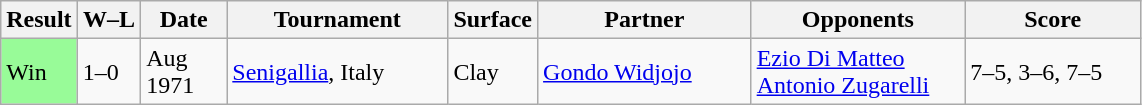<table class="sortable wikitable">
<tr>
<th>Result</th>
<th style="width:35px" class="unsortable">W–L</th>
<th style="width:50px">Date</th>
<th style="width:140px">Tournament</th>
<th>Surface</th>
<th style="width:135px">Partner</th>
<th style="width:135px">Opponents</th>
<th style="width:110px" class="unsortable">Score</th>
</tr>
<tr>
<td style="background:#98fb98;">Win</td>
<td>1–0</td>
<td>Aug 1971</td>
<td><a href='#'>Senigallia</a>, Italy</td>
<td>Clay</td>
<td> <a href='#'>Gondo Widjojo</a></td>
<td> <a href='#'>Ezio Di Matteo</a><br> <a href='#'>Antonio Zugarelli</a></td>
<td>7–5, 3–6, 7–5</td>
</tr>
</table>
